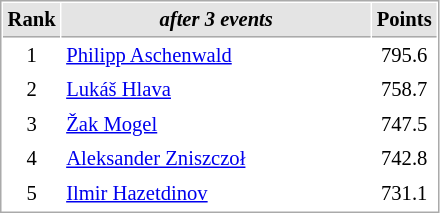<table cellspacing="1" cellpadding="3" style="border:1px solid #AAAAAA;font-size:86%">
<tr bgcolor="#E4E4E4">
<th style="border-bottom:1px solid #AAAAAA" width=10>Rank</th>
<th style="border-bottom:1px solid #AAAAAA" width=200><em>after 3 events</em></th>
<th style="border-bottom:1px solid #AAAAAA" width=20>Points</th>
</tr>
<tr>
<td align=center>1</td>
<td> <a href='#'>Philipp Aschenwald</a></td>
<td align=center>795.6</td>
</tr>
<tr>
<td align=center>2</td>
<td> <a href='#'>Lukáš Hlava</a></td>
<td align=center>758.7</td>
</tr>
<tr>
<td align=center>3</td>
<td> <a href='#'>Žak Mogel</a></td>
<td align=center>747.5</td>
</tr>
<tr>
<td align=center>4</td>
<td> <a href='#'>Aleksander Zniszczoł</a></td>
<td align=center>742.8</td>
</tr>
<tr>
<td align=center>5</td>
<td> <a href='#'>Ilmir Hazetdinov</a></td>
<td align=center>731.1</td>
</tr>
</table>
